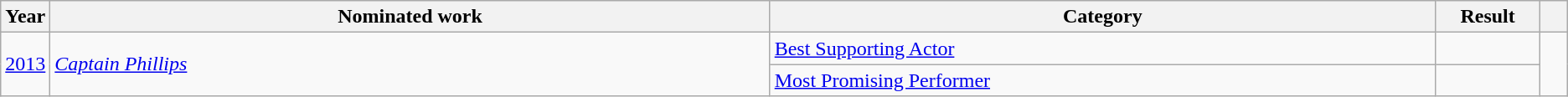<table class=wikitable>
<tr>
<th scope="col" style="width:1em;">Year</th>
<th scope="col" style="width:39em;">Nominated work</th>
<th scope="col" style="width:36em;">Category</th>
<th scope="col" style="width:5em;">Result</th>
<th scope="col" style="width:1em;"></th>
</tr>
<tr>
<td rowspan="2"><a href='#'>2013</a></td>
<td rowspan="2"><em><a href='#'>Captain Phillips</a></em></td>
<td><a href='#'>Best Supporting Actor</a></td>
<td></td>
<td rowspan="2"></td>
</tr>
<tr>
<td><a href='#'>Most Promising Performer</a></td>
<td></td>
</tr>
</table>
